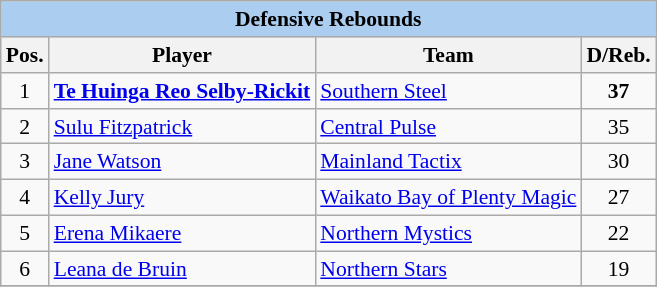<table class="wikitable"  style="float:left; font-size:90%;">
<tr>
<th colspan=4 style=background:#ABCDEF>Defensive Rebounds</th>
</tr>
<tr>
<th>Pos.</th>
<th>Player</th>
<th>Team</th>
<th>D/Reb.</th>
</tr>
<tr>
<td align=center>1</td>
<td><strong><a href='#'>Te Huinga Reo Selby-Rickit</a></strong></td>
<td><a href='#'>Southern Steel</a></td>
<td align=center><strong>37</strong></td>
</tr>
<tr>
<td align=center>2</td>
<td><a href='#'>Sulu Fitzpatrick</a></td>
<td><a href='#'>Central Pulse</a></td>
<td align=center>35</td>
</tr>
<tr>
<td align=center>3</td>
<td><a href='#'>Jane Watson</a></td>
<td><a href='#'>Mainland Tactix</a></td>
<td align=center>30</td>
</tr>
<tr>
<td align=center>4</td>
<td><a href='#'>Kelly Jury</a></td>
<td><a href='#'>Waikato Bay of Plenty Magic</a></td>
<td align=center>27</td>
</tr>
<tr>
<td align=center>5</td>
<td><a href='#'>Erena Mikaere</a></td>
<td><a href='#'>Northern Mystics</a></td>
<td align=center>22</td>
</tr>
<tr>
<td align=center>6</td>
<td><a href='#'>Leana de Bruin</a></td>
<td><a href='#'>Northern Stars</a></td>
<td align=center>19</td>
</tr>
<tr>
</tr>
</table>
